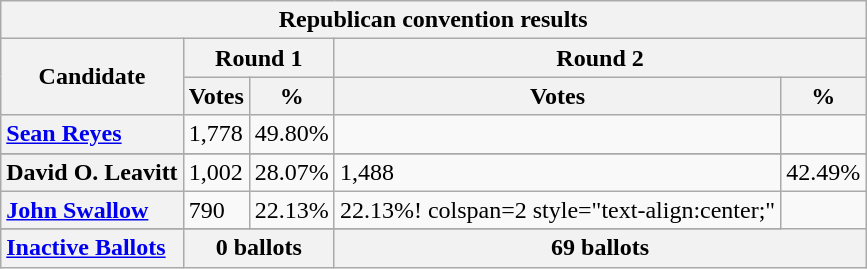<table class="wikitable sortable">
<tr>
<th colspan="5">Republican convention results</th>
</tr>
<tr style="background:#eee; text-align:center;">
<th rowspan="2" style="text-align:center;">Candidate</th>
<th colspan="2" style="text-align:center;">Round 1</th>
<th colspan="2" style="text-align:center;">Round 2</th>
</tr>
<tr>
<th>Votes</th>
<th>%</th>
<th>Votes</th>
<th>%</th>
</tr>
<tr>
<th scope="row" style="text-align:left;"><a href='#'>Sean Reyes</a></th>
<td>1,778</td>
<td>49.80%</td>
<td></td>
<td></td>
</tr>
<tr>
</tr>
<tr>
<th scope="row" style="text-align:left;">David O. Leavitt</th>
<td>1,002</td>
<td>28.07%</td>
<td>1,488</td>
<td>42.49%</td>
</tr>
<tr>
<th scope="row" style="text-align:left;"><a href='#'>John Swallow</a></th>
<td>790</td>
<td>22.13%</td>
<td>22.13%! colspan=2 style="text-align:center;" </td>
</tr>
<tr>
</tr>
<tr>
</tr>
<tr>
</tr>
<tr>
<th scope="row" style="text-align:left;"><a href='#'>Inactive Ballots</a></th>
<th colspan="2">0 ballots</th>
<th colspan="2">69 ballots</th>
</tr>
</table>
